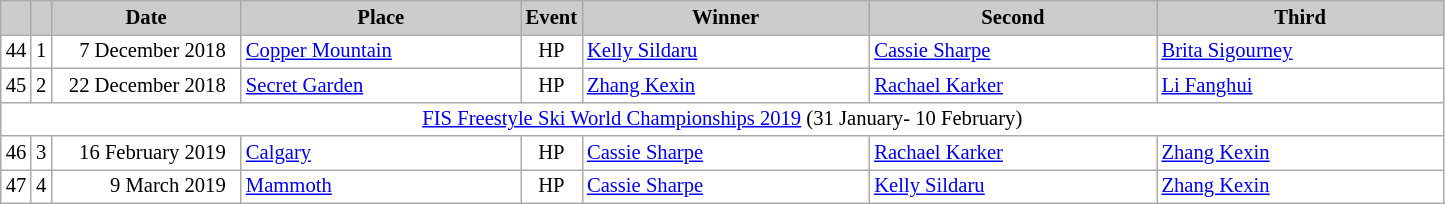<table class="wikitable plainrowheaders" style="background:#fff; font-size:86%; line-height:16px; border:grey solid 1px; border-collapse:collapse;">
<tr style="background:#ccc; text-align:center;">
<th scope="col" style="background:#ccc; width=20 px;"></th>
<th scope="col" style="background:#ccc; width=30 px;"></th>
<th scope="col" style="background:#ccc; width:120px;">Date</th>
<th scope="col" style="background:#ccc; width:180px;">Place</th>
<th scope="col" style="background:#ccc; width:15px;">Event</th>
<th scope="col" style="background:#ccc; width:185px;">Winner</th>
<th scope="col" style="background:#ccc; width:185px;">Second</th>
<th scope="col" style="background:#ccc; width:185px;">Third</th>
</tr>
<tr>
<td align=center>44</td>
<td align=center>1</td>
<td align=right>7 December 2018  </td>
<td> <a href='#'>Copper Mountain</a></td>
<td align=center>HP</td>
<td> <a href='#'>Kelly Sildaru</a></td>
<td> <a href='#'>Cassie Sharpe</a></td>
<td> <a href='#'>Brita Sigourney</a></td>
</tr>
<tr>
<td align=center>45</td>
<td align=center>2</td>
<td align=right>22 December 2018  </td>
<td> <a href='#'>Secret Garden</a></td>
<td align=center>HP</td>
<td> <a href='#'>Zhang Kexin</a></td>
<td> <a href='#'>Rachael Karker</a></td>
<td> <a href='#'>Li Fanghui</a></td>
</tr>
<tr>
<td colspan="8" align="middle"><a href='#'>FIS Freestyle Ski World Championships 2019</a>  (31 January- 10 February)</td>
</tr>
<tr>
<td align=center>46</td>
<td align=center>3</td>
<td align=right>16 February 2019  </td>
<td> <a href='#'>Calgary</a></td>
<td align=center>HP</td>
<td> <a href='#'>Cassie Sharpe</a></td>
<td> <a href='#'>Rachael Karker</a></td>
<td> <a href='#'>Zhang Kexin</a></td>
</tr>
<tr>
<td align=center>47</td>
<td align=center>4</td>
<td align=right>9 March 2019  </td>
<td> <a href='#'>Mammoth</a></td>
<td align=center>HP</td>
<td> <a href='#'>Cassie Sharpe</a></td>
<td> <a href='#'>Kelly Sildaru</a></td>
<td> <a href='#'>Zhang Kexin</a></td>
</tr>
</table>
